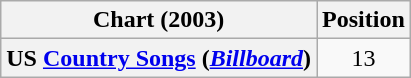<table class="wikitable plainrowheaders">
<tr>
<th scope="col">Chart (2003)</th>
<th scope="col">Position</th>
</tr>
<tr>
<th scope="row">US <a href='#'>Country Songs</a> (<em><a href='#'>Billboard</a></em>)</th>
<td align="center">13</td>
</tr>
</table>
